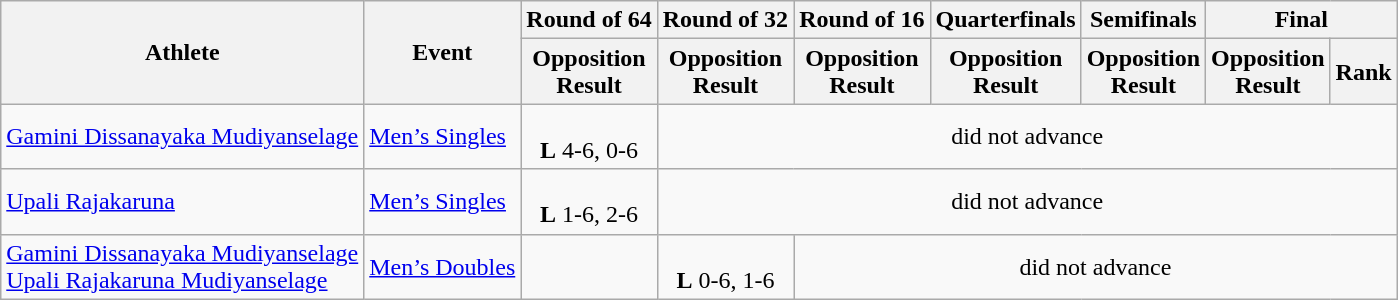<table class="wikitable">
<tr>
<th rowspan="2">Athlete</th>
<th rowspan="2">Event</th>
<th>Round of 64</th>
<th>Round of 32</th>
<th>Round of 16</th>
<th>Quarterfinals</th>
<th>Semifinals</th>
<th colspan="2">Final</th>
</tr>
<tr>
<th>Opposition<br>Result</th>
<th>Opposition<br>Result</th>
<th>Opposition<br>Result</th>
<th>Opposition<br>Result</th>
<th>Opposition<br>Result</th>
<th>Opposition<br>Result</th>
<th>Rank</th>
</tr>
<tr align=center>
<td align=left><a href='#'>Gamini Dissanayaka Mudiyanselage</a></td>
<td align=left><a href='#'>Men’s Singles</a></td>
<td> <br> <strong>L</strong> 4-6, 0-6</td>
<td colspan=6>did not advance</td>
</tr>
<tr align=center>
<td align=left><a href='#'>Upali Rajakaruna</a></td>
<td align=left><a href='#'>Men’s Singles</a></td>
<td> <br> <strong>L</strong> 1-6, 2-6</td>
<td colspan=6>did not advance</td>
</tr>
<tr align=center>
<td align=left><a href='#'>Gamini Dissanayaka Mudiyanselage</a><br><a href='#'>Upali Rajakaruna Mudiyanselage</a></td>
<td align=left><a href='#'>Men’s Doubles</a></td>
<td></td>
<td><br> <strong>L</strong> 0-6, 1-6</td>
<td colspan=5>did not advance</td>
</tr>
</table>
